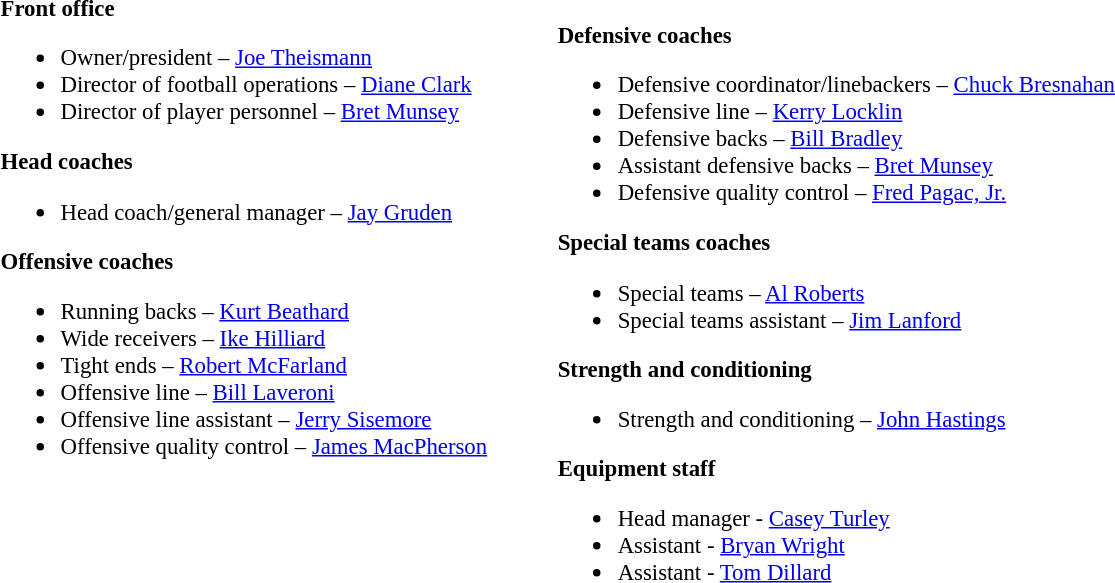<table class="toccolours" style="text-align: left;">
<tr>
<td colspan=7 align="right"></td>
</tr>
<tr>
<td valign="top"></td>
<td style="font-size: 95%;" valign="top"><strong>Front office</strong><br><ul><li>Owner/president – <a href='#'>Joe Theismann</a></li><li>Director of football operations – <a href='#'>Diane Clark</a></li><li>Director of player personnel – <a href='#'>Bret Munsey</a></li></ul><strong>Head coaches</strong><ul><li>Head coach/general manager – <a href='#'>Jay Gruden</a></li></ul><strong>Offensive coaches</strong><ul><li>Running backs – <a href='#'>Kurt Beathard</a></li><li>Wide receivers – <a href='#'>Ike Hilliard</a></li><li>Tight ends – <a href='#'>Robert McFarland</a></li><li>Offensive line – <a href='#'>Bill Laveroni</a></li><li>Offensive line assistant – <a href='#'>Jerry Sisemore</a></li><li>Offensive quality control – <a href='#'>James MacPherson</a></li></ul></td>
<td width="35"> </td>
<td valign="top"></td>
<td style="font-size: 95%;" valign="top"><br><strong>Defensive coaches</strong><ul><li>Defensive coordinator/linebackers – <a href='#'>Chuck Bresnahan</a></li><li>Defensive line – <a href='#'>Kerry Locklin</a></li><li>Defensive backs – <a href='#'>Bill Bradley</a></li><li>Assistant defensive backs – <a href='#'>Bret Munsey</a></li><li>Defensive quality control – <a href='#'>Fred Pagac, Jr.</a></li></ul><strong>Special teams coaches</strong><ul><li>Special teams – <a href='#'>Al Roberts</a></li><li>Special teams assistant – <a href='#'>Jim Lanford</a></li></ul><strong>Strength and conditioning</strong><ul><li>Strength and conditioning – <a href='#'>John Hastings</a></li></ul><strong>Equipment staff</strong><ul><li>Head manager - <a href='#'>Casey Turley</a></li><li>Assistant - <a href='#'>Bryan Wright</a></li><li>Assistant - <a href='#'>Tom Dillard</a></li></ul></td>
</tr>
</table>
